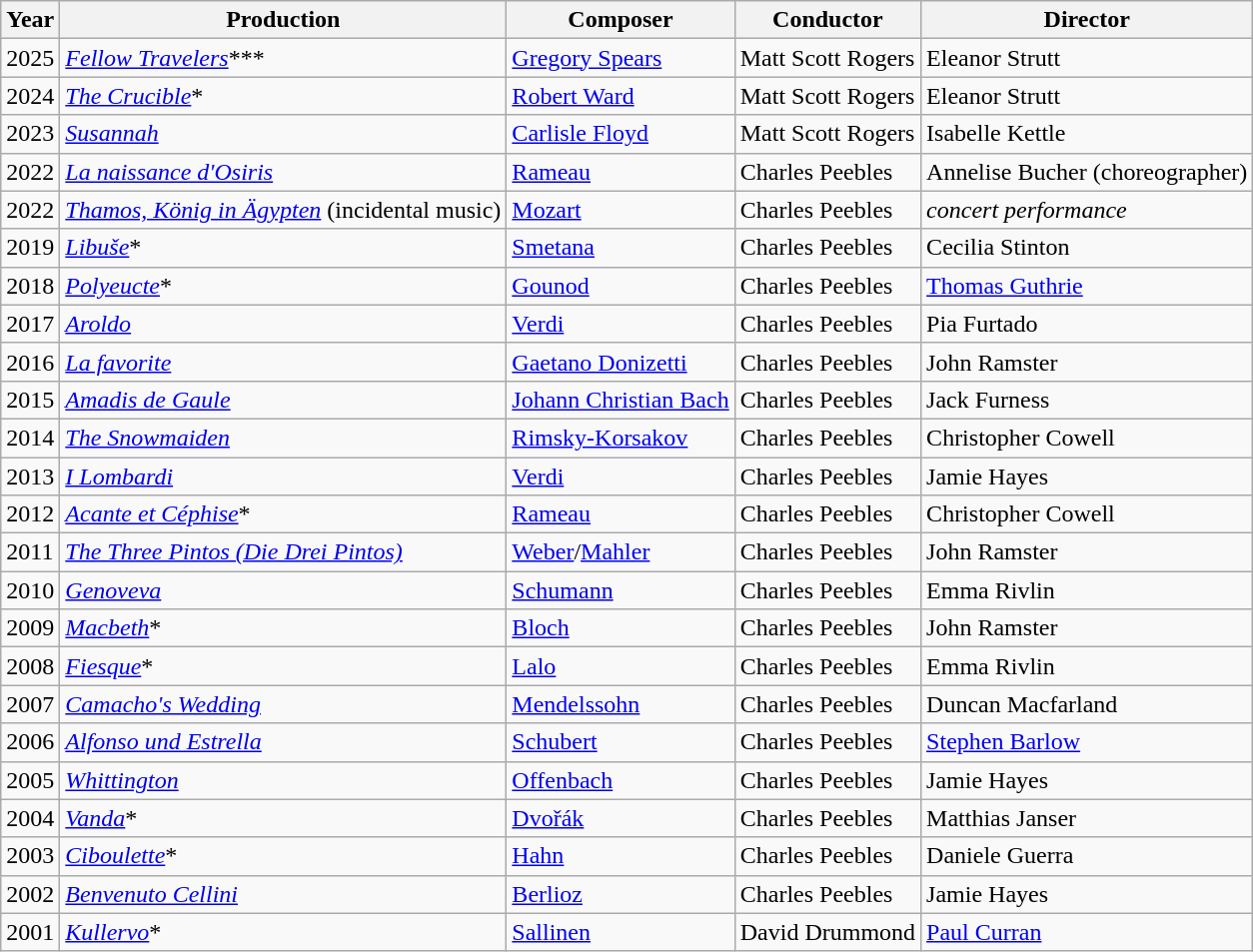<table class="wikitable">
<tr>
<th>Year</th>
<th>Production</th>
<th>Composer</th>
<th>Conductor</th>
<th>Director</th>
</tr>
<tr>
<td>2025</td>
<td><em><a href='#'>Fellow Travelers</a></em>***</td>
<td><a href='#'>Gregory Spears</a></td>
<td>Matt Scott Rogers</td>
<td>Eleanor Strutt</td>
</tr>
<tr>
<td>2024</td>
<td><em><a href='#'>The Crucible</a></em>*</td>
<td><a href='#'>Robert Ward</a></td>
<td>Matt Scott Rogers</td>
<td>Eleanor Strutt</td>
</tr>
<tr>
<td>2023</td>
<td><em><a href='#'>Susannah</a></em></td>
<td><a href='#'>Carlisle Floyd</a></td>
<td>Matt Scott Rogers</td>
<td>Isabelle Kettle</td>
</tr>
<tr>
<td>2022</td>
<td><em><a href='#'>La naissance d'Osiris</a></em></td>
<td><a href='#'>Rameau</a></td>
<td>Charles Peebles</td>
<td>Annelise Bucher (choreographer)</td>
</tr>
<tr>
<td>2022</td>
<td><em><a href='#'>Thamos, König in Ägypten</a></em> (incidental music)</td>
<td><a href='#'>Mozart</a></td>
<td>Charles Peebles</td>
<td><em>concert performance</em></td>
</tr>
<tr>
<td>2019</td>
<td><em><a href='#'>Libuše</a></em>*</td>
<td><a href='#'>Smetana</a></td>
<td>Charles Peebles</td>
<td>Cecilia Stinton</td>
</tr>
<tr>
<td>2018</td>
<td><em><a href='#'>Polyeucte</a></em>*</td>
<td><a href='#'>Gounod</a></td>
<td>Charles Peebles</td>
<td><a href='#'>Thomas Guthrie</a></td>
</tr>
<tr>
<td>2017</td>
<td><em><a href='#'>Aroldo</a></em></td>
<td><a href='#'>Verdi</a></td>
<td>Charles Peebles</td>
<td>Pia Furtado</td>
</tr>
<tr>
<td>2016</td>
<td><em><a href='#'>La favorite</a></em></td>
<td><a href='#'>Gaetano Donizetti</a></td>
<td>Charles Peebles</td>
<td>John Ramster</td>
</tr>
<tr>
<td>2015</td>
<td><a href='#'><em>Amadis de Gaule</em></a></td>
<td><a href='#'>Johann Christian Bach</a></td>
<td>Charles Peebles</td>
<td>Jack Furness</td>
</tr>
<tr>
<td>2014</td>
<td><a href='#'><em>The Snowmaiden</em></a></td>
<td><a href='#'>Rimsky-Korsakov</a></td>
<td>Charles Peebles</td>
<td>Christopher Cowell</td>
</tr>
<tr>
<td>2013</td>
<td><a href='#'><em>I Lombardi</em></a></td>
<td><a href='#'>Verdi</a></td>
<td>Charles Peebles</td>
<td>Jamie Hayes</td>
</tr>
<tr>
<td>2012</td>
<td><em><a href='#'>Acante et Céphise</a></em>*</td>
<td><a href='#'>Rameau</a></td>
<td>Charles Peebles</td>
<td>Christopher Cowell</td>
</tr>
<tr>
<td>2011</td>
<td><em><a href='#'>The Three Pintos (Die Drei Pintos)</a></em></td>
<td><a href='#'>Weber</a>/<a href='#'>Mahler</a></td>
<td>Charles Peebles</td>
<td>John Ramster</td>
</tr>
<tr>
<td>2010</td>
<td><em><a href='#'>Genoveva</a></em></td>
<td><a href='#'>Schumann</a></td>
<td>Charles Peebles</td>
<td>Emma Rivlin</td>
</tr>
<tr>
<td>2009</td>
<td><em><a href='#'>Macbeth</a></em>*</td>
<td><a href='#'>Bloch</a></td>
<td>Charles Peebles</td>
<td>John Ramster</td>
</tr>
<tr>
<td>2008</td>
<td><em><a href='#'>Fiesque</a></em>*</td>
<td><a href='#'>Lalo</a></td>
<td>Charles Peebles</td>
<td>Emma Rivlin</td>
</tr>
<tr>
<td>2007</td>
<td><em><a href='#'>Camacho's Wedding</a></em></td>
<td><a href='#'>Mendelssohn</a></td>
<td>Charles Peebles</td>
<td>Duncan Macfarland</td>
</tr>
<tr>
<td>2006</td>
<td><em><a href='#'>Alfonso und Estrella</a></em></td>
<td><a href='#'>Schubert</a></td>
<td>Charles Peebles</td>
<td><a href='#'>Stephen Barlow</a></td>
</tr>
<tr>
<td>2005</td>
<td><em><a href='#'>Whittington</a></em></td>
<td><a href='#'>Offenbach</a></td>
<td>Charles Peebles</td>
<td>Jamie Hayes</td>
</tr>
<tr>
<td>2004</td>
<td><em><a href='#'>Vanda</a></em>*</td>
<td><a href='#'>Dvořák</a></td>
<td>Charles Peebles</td>
<td>Matthias Janser</td>
</tr>
<tr>
<td>2003</td>
<td><em><a href='#'>Ciboulette</a></em>*</td>
<td><a href='#'>Hahn</a></td>
<td>Charles Peebles</td>
<td>Daniele Guerra</td>
</tr>
<tr>
<td>2002</td>
<td><em><a href='#'>Benvenuto Cellini</a></em></td>
<td><a href='#'>Berlioz</a></td>
<td>Charles Peebles</td>
<td>Jamie Hayes</td>
</tr>
<tr>
<td>2001</td>
<td><em><a href='#'>Kullervo</a></em>*</td>
<td><a href='#'>Sallinen</a></td>
<td>David Drummond</td>
<td><a href='#'>Paul Curran</a></td>
</tr>
</table>
